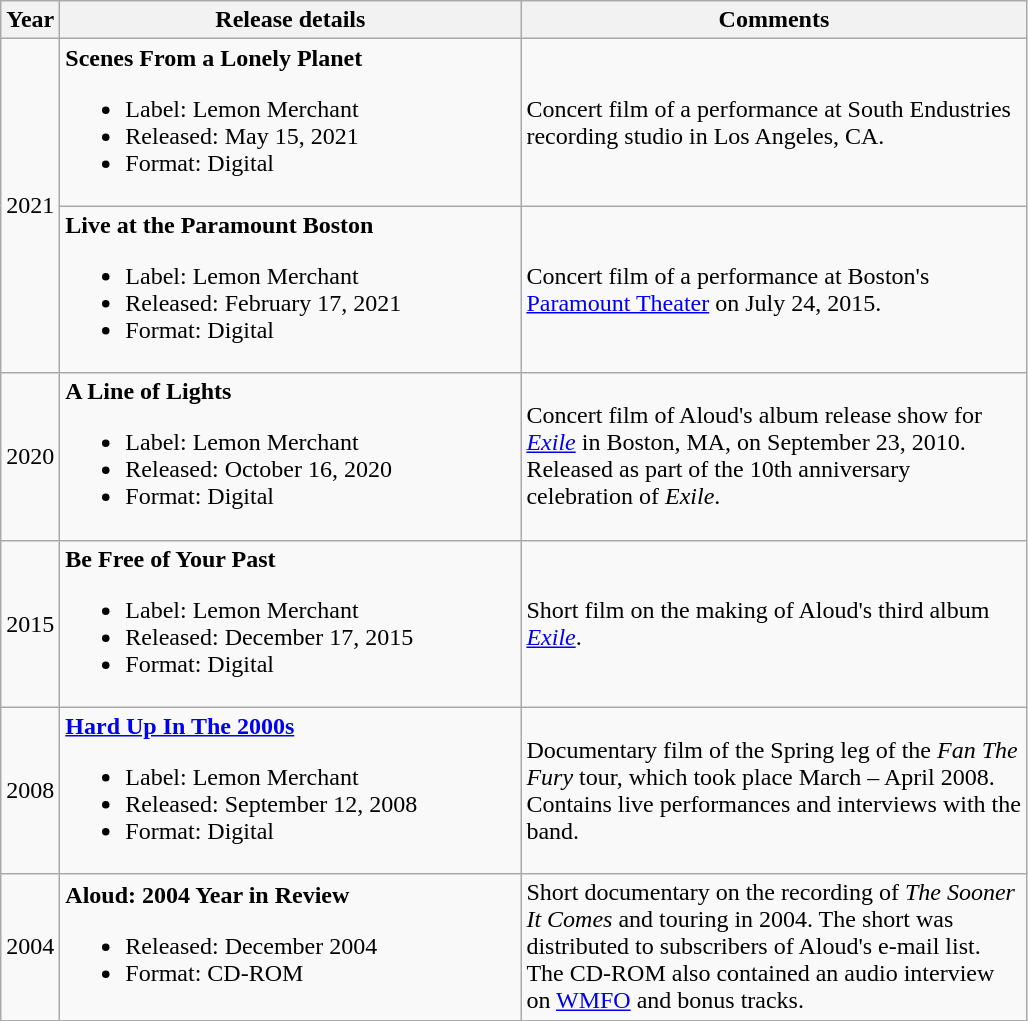<table class="wikitable sortable">
<tr>
<th width="15">Year</th>
<th width="300">Release details</th>
<th width="330">Comments</th>
</tr>
<tr>
<td rowspan="2">2021</td>
<td><strong>Scenes From a Lonely Planet</strong><br><ul><li>Label: Lemon Merchant</li><li>Released: May 15, 2021</li><li>Format: Digital</li></ul></td>
<td>Concert film of a performance at South Endustries recording studio in Los Angeles, CA.</td>
</tr>
<tr>
<td><strong>Live at the Paramount Boston</strong><br><ul><li>Label: Lemon Merchant</li><li>Released: February 17, 2021</li><li>Format: Digital</li></ul></td>
<td>Concert film of a performance at Boston's <a href='#'>Paramount Theater</a> on July 24, 2015.</td>
</tr>
<tr>
<td>2020</td>
<td><strong>A Line of Lights</strong><br><ul><li>Label: Lemon Merchant</li><li>Released: October 16, 2020</li><li>Format: Digital</li></ul></td>
<td>Concert film of Aloud's album release show for <em><a href='#'>Exile</a></em> in Boston, MA, on September 23, 2010. Released as part of the 10th anniversary celebration of <em>Exile</em>.</td>
</tr>
<tr>
<td>2015</td>
<td><strong>Be Free of Your Past</strong><br><ul><li>Label: Lemon Merchant</li><li>Released: December 17, 2015</li><li>Format: Digital</li></ul></td>
<td>Short film on the making of Aloud's third album <em><a href='#'>Exile</a></em>.</td>
</tr>
<tr>
<td>2008</td>
<td><strong><a href='#'>Hard Up In The 2000s</a></strong><br><ul><li>Label: Lemon Merchant</li><li>Released: September 12, 2008</li><li>Format: Digital</li></ul></td>
<td>Documentary film of the Spring leg of the <em>Fan The Fury</em> tour, which took place March – April 2008. Contains live performances and interviews with the band.</td>
</tr>
<tr>
<td>2004</td>
<td><strong>Aloud: 2004 Year in Review</strong><br><ul><li>Released: December 2004</li><li>Format: CD-ROM</li></ul></td>
<td>Short documentary on the recording of <em>The Sooner It Comes</em> and touring in 2004. The short was distributed to subscribers of Aloud's e-mail list. The CD-ROM also contained an audio interview on <a href='#'>WMFO</a> and bonus tracks.</td>
</tr>
</table>
